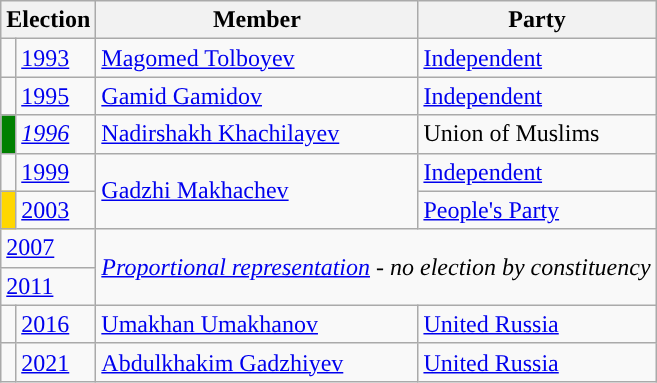<table class="wikitable">
<tr>
<th colspan="2">Election</th>
<th>Member</th>
<th>Party</th>
</tr>
<tr>
<td style="background-color:"></td>
<td><a href='#'>1993</a></td>
<td><a href='#'>Magomed Tolboyev</a></td>
<td><a href='#'>Independent</a></td>
</tr>
<tr>
<td style="background-color:"></td>
<td><a href='#'>1995</a></td>
<td><a href='#'>Gamid Gamidov</a></td>
<td><a href='#'>Independent</a></td>
</tr>
<tr>
<td style="background-color:green"></td>
<td><em><a href='#'>1996</a></em></td>
<td><a href='#'>Nadirshakh Khachilayev</a></td>
<td>Union of Muslims</td>
</tr>
<tr>
<td style="background-color:"></td>
<td><a href='#'>1999</a></td>
<td rowspan=2><a href='#'>Gadzhi Makhachev</a></td>
<td><a href='#'>Independent</a></td>
</tr>
<tr>
<td style="background-color:#FFD700"></td>
<td><a href='#'>2003</a></td>
<td><a href='#'>People's Party</a></td>
</tr>
<tr>
<td colspan=2><a href='#'>2007</a></td>
<td colspan=2 rowspan=2><em><a href='#'>Proportional representation</a> - no election by constituency</em></td>
</tr>
<tr>
<td colspan=2><a href='#'>2011</a></td>
</tr>
<tr>
<td style="background-color: "></td>
<td><a href='#'>2016</a></td>
<td><a href='#'>Umakhan Umakhanov</a></td>
<td><a href='#'>United Russia</a></td>
</tr>
<tr>
<td style="background-color: "></td>
<td><a href='#'>2021</a></td>
<td><a href='#'>Abdulkhakim Gadzhiyev</a></td>
<td><a href='#'>United Russia</a></td>
</tr>
</table>
